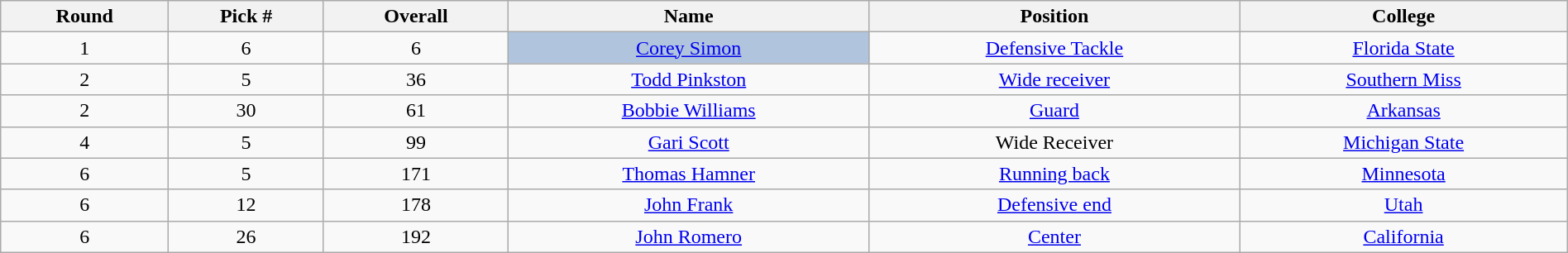<table class="wikitable sortable sortable" style="width: 100%; text-align:center">
<tr>
<th>Round</th>
<th>Pick #</th>
<th>Overall</th>
<th>Name</th>
<th>Position</th>
<th>College</th>
</tr>
<tr>
<td>1</td>
<td>6</td>
<td>6</td>
<td bgcolor=lightsteelblue><a href='#'>Corey Simon</a></td>
<td><a href='#'>Defensive Tackle</a></td>
<td><a href='#'>Florida State</a></td>
</tr>
<tr>
<td>2</td>
<td>5</td>
<td>36</td>
<td><a href='#'>Todd Pinkston</a></td>
<td><a href='#'>Wide receiver</a></td>
<td><a href='#'>Southern Miss</a></td>
</tr>
<tr>
<td>2</td>
<td>30</td>
<td>61</td>
<td><a href='#'>Bobbie Williams</a></td>
<td><a href='#'>Guard</a></td>
<td><a href='#'>Arkansas</a></td>
</tr>
<tr>
<td>4</td>
<td>5</td>
<td>99</td>
<td><a href='#'>Gari Scott</a></td>
<td>Wide Receiver</td>
<td><a href='#'>Michigan State</a></td>
</tr>
<tr>
<td>6</td>
<td>5</td>
<td>171</td>
<td><a href='#'>Thomas Hamner</a></td>
<td><a href='#'>Running back</a></td>
<td><a href='#'>Minnesota</a></td>
</tr>
<tr>
<td>6</td>
<td>12</td>
<td>178</td>
<td><a href='#'>John Frank</a></td>
<td><a href='#'>Defensive end</a></td>
<td><a href='#'>Utah</a></td>
</tr>
<tr>
<td>6</td>
<td>26</td>
<td>192</td>
<td><a href='#'>John Romero</a></td>
<td><a href='#'>Center</a></td>
<td><a href='#'>California</a></td>
</tr>
</table>
